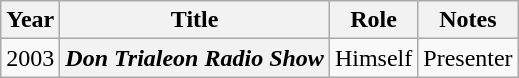<table class="wikitable plainrowheaders sortable">
<tr>
<th scope="col">Year</th>
<th scope="col">Title</th>
<th scope="col">Role</th>
<th class="unsortable">Notes</th>
</tr>
<tr>
<td>2003</td>
<th scope="row"><em>Don Trialeon Radio Show</em></th>
<td>Himself</td>
<td>Presenter</td>
</tr>
</table>
